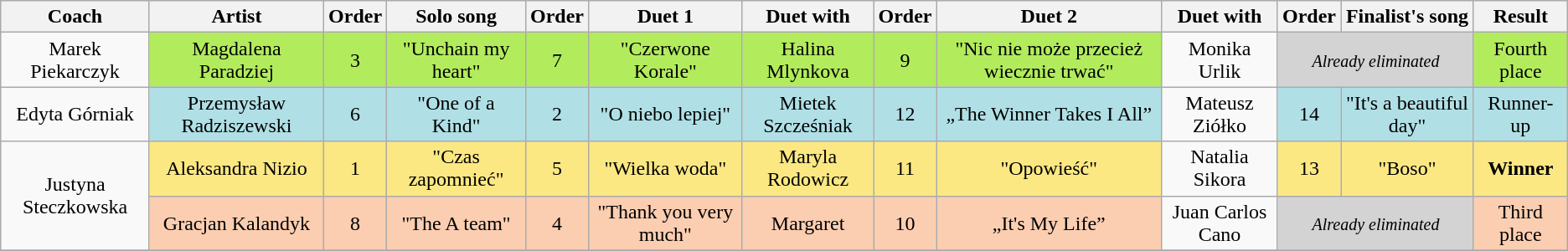<table class="wikitable" style="text-align:center; width:100%%;">
<tr>
<th scope="col">Coach</th>
<th scope="col">Artist</th>
<th scope="col">Order</th>
<th scope="col">Solo song</th>
<th scope="col">Order</th>
<th scope="col">Duet 1</th>
<th scope="col">Duet with</th>
<th scope="col">Order</th>
<th scope="col">Duet 2</th>
<th>Duet with</th>
<th scope="col">Order</th>
<th scope="col">Finalist's song</th>
<th scope="col">Result</th>
</tr>
<tr>
<td scope="row">Marek Piekarczyk</td>
<td style="background:#B2EC5D;">Magdalena Paradziej</td>
<td style="background:#B2EC5D;">3</td>
<td style="background:#B2EC5D;">"Unchain my heart"</td>
<td style="background:#B2EC5D;">7</td>
<td style="background:#B2EC5D;">"Czerwone Korale"</td>
<td style="background:#B2EC5D;">Halina Mlynkova</td>
<td style="background:#B2EC5D;">9</td>
<td style="background:#B2EC5D;">"Nic nie może przecież wiecznie trwać"</td>
<td>Monika Urlik</td>
<td style="background-color:lightgrey;" colspan="2"><small><em>Already eliminated</em></small></td>
<td style="background:#B2EC5D;">Fourth place</td>
</tr>
<tr>
<td scope="row">Edyta Górniak</td>
<td style="background:#B0E0E6;">Przemysław Radziszewski</td>
<td style="background:#B0E0E6;">6</td>
<td style="background:#B0E0E6;">"One of a Kind"</td>
<td style="background:#B0E0E6;">2</td>
<td style="background:#B0E0E6;">"O niebo lepiej"</td>
<td style="background:#B0E0E6;">Mietek Szcześniak</td>
<td style="background:#B0E0E6;">12</td>
<td style="background:#B0E0E6;">„The Winner Takes I All”</td>
<td>Mateusz Ziółko</td>
<td style="background:#B0E0E6;">14</td>
<td style="background:#B0E0E6;">"It's a beautiful day"</td>
<td style="background:#B0E0E6;">Runner-up</td>
</tr>
<tr>
<td rowspan="2" scope="row">Justyna Steczkowska</td>
<td style="background:#FCE883;">Aleksandra Nizio</td>
<td style="background:#FCE883;">1</td>
<td style="background:#FCE883;">"Czas zapomnieć"</td>
<td style="background:#FCE883;">5</td>
<td style="background:#FCE883;">"Wielka woda"</td>
<td style="background:#FCE883;">Maryla Rodowicz</td>
<td style="background:#FCE883;">11</td>
<td style="background:#FCE883;">"Opowieść"</td>
<td>Natalia Sikora</td>
<td style="background:#FCE883;">13</td>
<td style="background:#FCE883;">"Boso"</td>
<td style="background:#FCE883;"><strong>Winner</strong></td>
</tr>
<tr>
<td style="background:#FBCEB1;">Gracjan Kalandyk</td>
<td style="background:#FBCEB1;">8</td>
<td style="background:#FBCEB1;">"The A team"</td>
<td style="background:#FBCEB1;">4</td>
<td style="background:#FBCEB1;">"Thank you very much"</td>
<td style="background:#FBCEB1;">Margaret</td>
<td style="background:#FBCEB1;">10</td>
<td style="background:#FBCEB1;">„It's My Life”</td>
<td>Juan Carlos Cano</td>
<td style="background-color:lightgrey;" colspan="2"><small><em>Already eliminated</em></small></td>
<td style="background:#FBCEB1;">Third place</td>
</tr>
<tr>
</tr>
</table>
